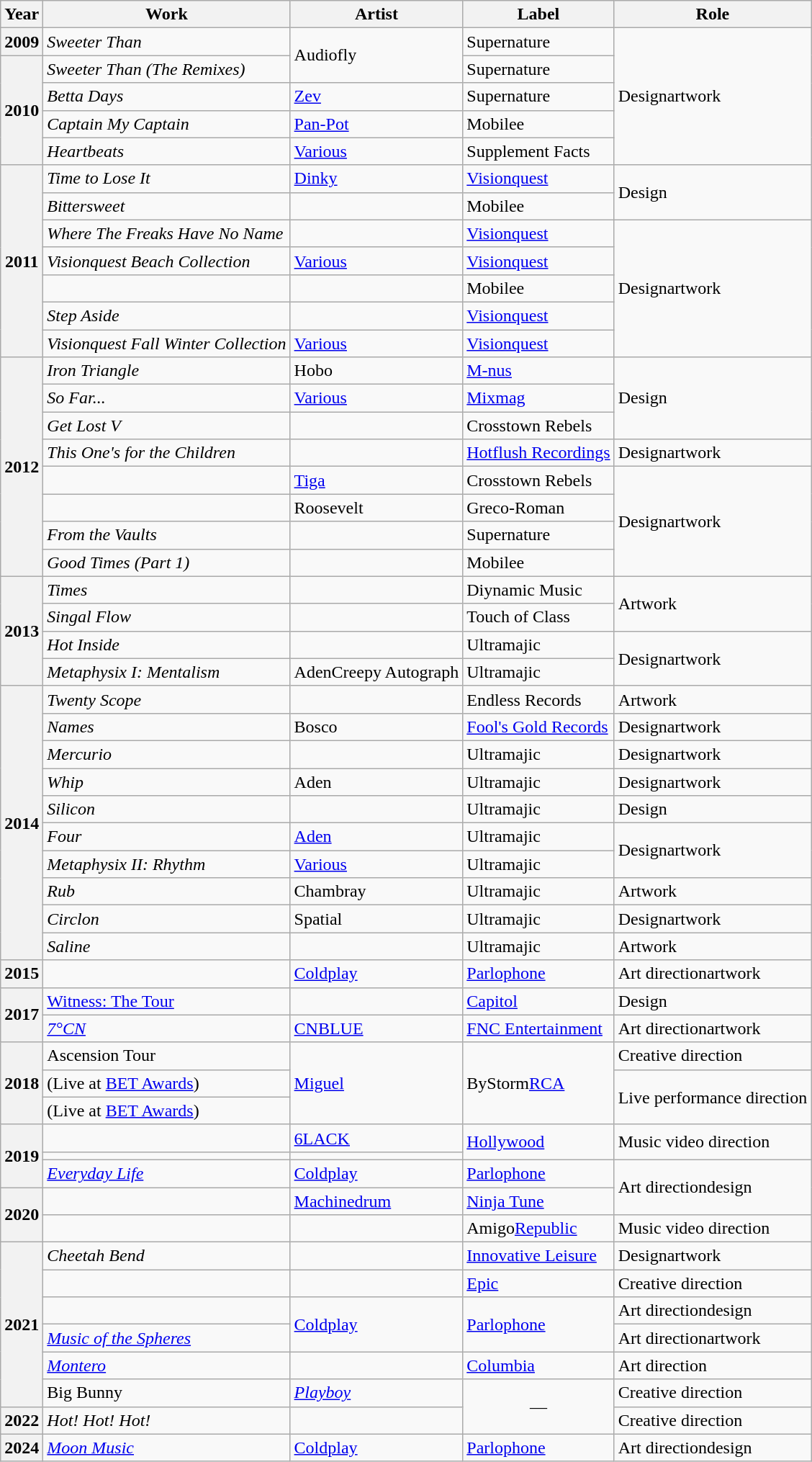<table class="wikitable plainrowheaders sortable">
<tr>
<th scope="col">Year</th>
<th scope="col">Work</th>
<th scope="col">Artist</th>
<th scope="col">Label</th>
<th scope="col">Role</th>
</tr>
<tr>
<th scope="row" style="text-align:center;">2009</th>
<td><em>Sweeter Than</em></td>
<td rowspan="2">Audiofly</td>
<td>Supernature </td>
<td rowspan="5">Designartwork</td>
</tr>
<tr>
<th rowspan="4" scope="row" style="text-align:center;">2010</th>
<td><em>Sweeter Than (The Remixes)</em></td>
<td>Supernature </td>
</tr>
<tr>
<td><em>Betta Days</em></td>
<td><a href='#'>Zev</a></td>
<td>Supernature </td>
</tr>
<tr>
<td><em>Captain My Captain</em></td>
<td><a href='#'>Pan-Pot</a></td>
<td>Mobilee </td>
</tr>
<tr>
<td><em>Heartbeats</em></td>
<td><a href='#'>Various</a></td>
<td>Supplement Facts </td>
</tr>
<tr>
<th rowspan="7" scope="row" style="text-align:center;">2011</th>
<td><em>Time to Lose It</em></td>
<td><a href='#'>Dinky</a></td>
<td><a href='#'>Visionquest</a></td>
<td rowspan="2">Design</td>
</tr>
<tr>
<td><em>Bittersweet</em></td>
<td></td>
<td>Mobilee</td>
</tr>
<tr>
<td><em>Where The Freaks Have No Name</em></td>
<td></td>
<td><a href='#'>Visionquest</a> </td>
<td rowspan="5">Designartwork</td>
</tr>
<tr>
<td><em>Visionquest Beach Collection</em></td>
<td><a href='#'>Various</a></td>
<td><a href='#'>Visionquest</a> </td>
</tr>
<tr>
<td></td>
<td></td>
<td>Mobilee </td>
</tr>
<tr>
<td><em>Step Aside</em></td>
<td></td>
<td><a href='#'>Visionquest</a> </td>
</tr>
<tr>
<td><em>Visionquest Fall Winter Collection</em></td>
<td><a href='#'>Various</a></td>
<td><a href='#'>Visionquest</a> </td>
</tr>
<tr>
<th rowspan="8" scope="row" style="text-align:center;">2012</th>
<td><em>Iron Triangle</em></td>
<td>Hobo</td>
<td><a href='#'>M-nus</a></td>
<td rowspan="3">Design</td>
</tr>
<tr>
<td><em>So Far...</em></td>
<td><a href='#'>Various</a></td>
<td><a href='#'>Mixmag</a></td>
</tr>
<tr>
<td><em>Get Lost V</em></td>
<td></td>
<td>Crosstown Rebels</td>
</tr>
<tr>
<td><em>This One's for the Children</em></td>
<td></td>
<td><a href='#'>Hotflush Recordings</a> </td>
<td>Designartwork</td>
</tr>
<tr>
<td></td>
<td><a href='#'>Tiga</a></td>
<td>Crosstown Rebels </td>
<td rowspan="4">Designartwork</td>
</tr>
<tr>
<td></td>
<td>Roosevelt</td>
<td>Greco-Roman </td>
</tr>
<tr>
<td><em>From the Vaults</em></td>
<td></td>
<td>Supernature </td>
</tr>
<tr>
<td><em>Good Times (Part 1)</em></td>
<td></td>
<td>Mobilee </td>
</tr>
<tr>
<th rowspan="4" scope="row" style="text-align:center;">2013</th>
<td><em>Times</em></td>
<td></td>
<td>Diynamic Music</td>
<td rowspan="2">Artwork</td>
</tr>
<tr>
<td><em>Singal Flow</em></td>
<td></td>
<td>Touch of Class</td>
</tr>
<tr>
<td><em>Hot Inside</em></td>
<td></td>
<td>Ultramajic </td>
<td rowspan="2">Designartwork</td>
</tr>
<tr>
<td><em>Metaphysix I: Mentalism</em></td>
<td>AdenCreepy Autograph</td>
<td>Ultramajic </td>
</tr>
<tr>
<th rowspan="10" scope="row" style="text-align:center;">2014</th>
<td><em>Twenty Scope</em></td>
<td></td>
<td>Endless Records</td>
<td>Artwork</td>
</tr>
<tr>
<td><em>Names</em></td>
<td>Bosco</td>
<td><a href='#'>Fool's Gold Records</a> </td>
<td>Designartwork</td>
</tr>
<tr>
<td><em>Mercurio</em></td>
<td></td>
<td>Ultramajic </td>
<td>Designartwork</td>
</tr>
<tr>
<td><em>Whip</em></td>
<td>Aden</td>
<td>Ultramajic </td>
<td>Designartwork</td>
</tr>
<tr>
<td><em>Silicon</em></td>
<td></td>
<td>Ultramajic </td>
<td>Design</td>
</tr>
<tr>
<td><em>Four</em></td>
<td><a href='#'>Aden</a></td>
<td>Ultramajic </td>
<td rowspan="2">Designartwork</td>
</tr>
<tr>
<td><em>Metaphysix II: Rhythm</em></td>
<td><a href='#'>Various</a></td>
<td>Ultramajic </td>
</tr>
<tr>
<td><em>Rub</em></td>
<td>Chambray</td>
<td>Ultramajic </td>
<td>Artwork</td>
</tr>
<tr>
<td><em>Circlon</em></td>
<td>Spatial</td>
<td>Ultramajic </td>
<td>Designartwork</td>
</tr>
<tr>
<td><em>Saline</em></td>
<td></td>
<td>Ultramajic </td>
<td>Artwork</td>
</tr>
<tr>
<th scope="row" style="text-align:center;">2015</th>
<td></td>
<td><a href='#'>Coldplay</a></td>
<td><a href='#'>Parlophone</a></td>
<td>Art directionartwork</td>
</tr>
<tr>
<th rowspan="2" scope="row" style="text-align:center;">2017</th>
<td><a href='#'>Witness: The Tour</a></td>
<td></td>
<td><a href='#'>Capitol</a></td>
<td>Design</td>
</tr>
<tr>
<td><em><a href='#'>7°CN</a></em></td>
<td><a href='#'>CNBLUE</a></td>
<td><a href='#'>FNC Entertainment</a></td>
<td>Art directionartwork</td>
</tr>
<tr>
<th rowspan="3" scope="row" style="text-align:center;">2018</th>
<td>Ascension Tour</td>
<td rowspan="3"><a href='#'>Miguel</a></td>
<td rowspan="3">ByStorm<a href='#'>RCA</a></td>
<td>Creative direction</td>
</tr>
<tr>
<td> (Live at <a href='#'>BET Awards</a>)</td>
<td rowspan="2">Live performance direction</td>
</tr>
<tr>
<td> (Live at <a href='#'>BET Awards</a>)</td>
</tr>
<tr>
<th rowspan="3" scope="row" style="text-align:center;">2019</th>
<td></td>
<td><a href='#'>6LACK</a></td>
<td rowspan="2"><a href='#'>Hollywood</a></td>
<td rowspan="2">Music video direction</td>
</tr>
<tr>
<td></td>
<td></td>
</tr>
<tr>
<td><em><a href='#'>Everyday Life</a> </em></td>
<td><a href='#'>Coldplay</a></td>
<td><a href='#'>Parlophone</a></td>
<td rowspan="2">Art directiondesign</td>
</tr>
<tr>
<th rowspan="2" scope="row" style="text-align:center;">2020</th>
<td></td>
<td><a href='#'>Machinedrum</a></td>
<td><a href='#'>Ninja Tune</a></td>
</tr>
<tr>
<td></td>
<td></td>
<td>Amigo<a href='#'>Republic</a></td>
<td>Music video direction</td>
</tr>
<tr>
<th rowspan="6" scope="row" style="text-align:center;">2021</th>
<td><em>Cheetah Bend</em></td>
<td></td>
<td><a href='#'>Innovative Leisure</a></td>
<td>Designartwork</td>
</tr>
<tr>
<td></td>
<td></td>
<td><a href='#'>Epic</a></td>
<td>Creative direction</td>
</tr>
<tr>
<td></td>
<td rowspan="2"><a href='#'>Coldplay</a></td>
<td rowspan="2"><a href='#'>Parlophone</a></td>
<td>Art directiondesign</td>
</tr>
<tr>
<td><em><a href='#'>Music of the Spheres</a></em></td>
<td>Art directionartwork</td>
</tr>
<tr>
<td><em><a href='#'>Montero</a></em></td>
<td></td>
<td><a href='#'>Columbia</a></td>
<td>Art direction</td>
</tr>
<tr>
<td>Big Bunny</td>
<td><em><a href='#'>Playboy</a></em></td>
<td rowspan="2" style="text-align:center;">—</td>
<td>Creative direction</td>
</tr>
<tr>
<th scope="row" style="text-align:center;">2022</th>
<td><em>Hot! Hot! Hot!</em></td>
<td></td>
<td>Creative direction</td>
</tr>
<tr>
<th scope="row" style="text-align:center;">2024</th>
<td><em><a href='#'>Moon Music</a></em></td>
<td><a href='#'>Coldplay</a></td>
<td><a href='#'>Parlophone</a></td>
<td>Art directiondesign</td>
</tr>
</table>
